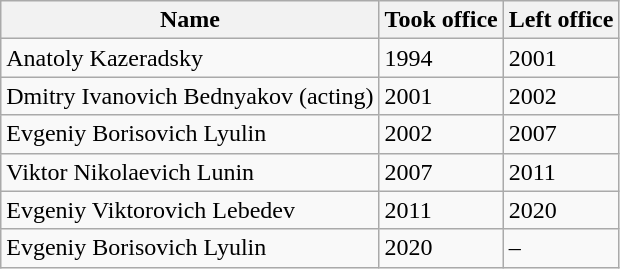<table class="wikitable">
<tr>
<th>Name</th>
<th>Took office</th>
<th>Left office</th>
</tr>
<tr>
<td>Anatoly Kazeradsky</td>
<td>1994</td>
<td>2001</td>
</tr>
<tr>
<td>Dmitry Ivanovich Bednyakov (acting)</td>
<td>2001</td>
<td>2002</td>
</tr>
<tr>
<td>Evgeniy Borisovich Lyulin</td>
<td>2002</td>
<td>2007</td>
</tr>
<tr>
<td>Viktor Nikolaevich Lunin</td>
<td>2007</td>
<td>2011</td>
</tr>
<tr>
<td>Evgeniy Viktorovich Lebedev</td>
<td>2011</td>
<td>2020</td>
</tr>
<tr>
<td>Evgeniy Borisovich Lyulin</td>
<td>2020</td>
<td>–</td>
</tr>
</table>
